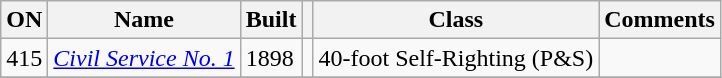<table class="wikitable">
<tr>
<th>ON</th>
<th>Name</th>
<th>Built</th>
<th></th>
<th>Class</th>
<th>Comments</th>
</tr>
<tr>
<td>415</td>
<td><a href='#'><em>Civil Service No. 1</em></a></td>
<td>1898</td>
<td></td>
<td>40-foot Self-Righting (P&S)</td>
<td></td>
</tr>
<tr>
</tr>
</table>
